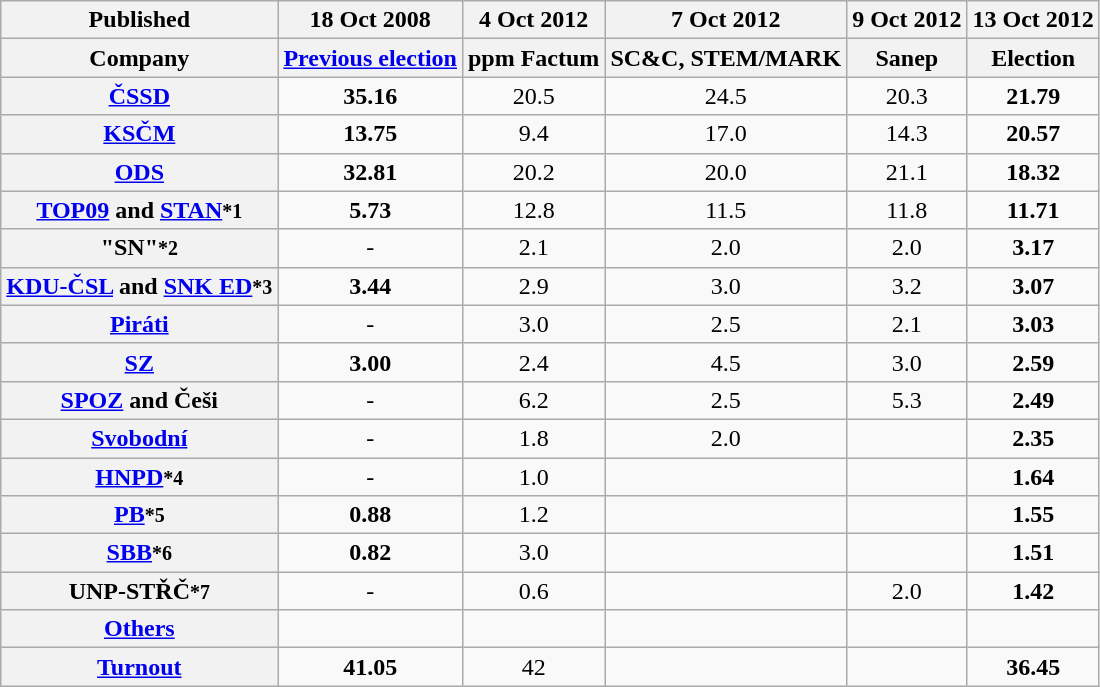<table class="wikitable" style="text-align:center;">
<tr>
<th>Published</th>
<th>18 Oct 2008 </th>
<th>4 Oct 2012 </th>
<th>7 Oct 2012 </th>
<th>9 Oct 2012 </th>
<th>13 Oct 2012 </th>
</tr>
<tr>
<th>Company</th>
<th><a href='#'>Previous election</a></th>
<th>ppm Factum</th>
<th>SC&C, STEM/MARK</th>
<th>Sanep</th>
<th>Election</th>
</tr>
<tr>
<th><a href='#'>ČSSD</a></th>
<td><strong>35.16</strong></td>
<td>20.5</td>
<td>24.5</td>
<td>20.3</td>
<td><strong>21.79</strong></td>
</tr>
<tr>
<th><a href='#'>KSČM</a></th>
<td><strong>13.75</strong></td>
<td>9.4</td>
<td>17.0</td>
<td>14.3</td>
<td><strong>20.57</strong></td>
</tr>
<tr>
<th><a href='#'>ODS</a></th>
<td><strong>32.81</strong></td>
<td>20.2</td>
<td>20.0</td>
<td>21.1</td>
<td><strong>18.32</strong></td>
</tr>
<tr>
<th><a href='#'>TOP09</a> and <a href='#'>STAN</a><small>*1</small></th>
<td><strong>5.73</strong></td>
<td>12.8</td>
<td>11.5</td>
<td>11.8</td>
<td><strong>11.71</strong></td>
</tr>
<tr>
<th>"SN"<small>*2</small></th>
<td>-</td>
<td>2.1</td>
<td>2.0</td>
<td>2.0</td>
<td><strong>3.17</strong></td>
</tr>
<tr>
<th><a href='#'>KDU-ČSL</a> and <a href='#'>SNK ED</a><small>*3</small></th>
<td><strong>3.44</strong></td>
<td>2.9</td>
<td>3.0</td>
<td>3.2</td>
<td><strong>3.07</strong></td>
</tr>
<tr>
<th><a href='#'>Piráti</a></th>
<td>-</td>
<td>3.0</td>
<td>2.5</td>
<td>2.1</td>
<td><strong>3.03</strong></td>
</tr>
<tr>
<th><a href='#'>SZ</a></th>
<td><strong>3.00</strong></td>
<td>2.4</td>
<td>4.5</td>
<td>3.0</td>
<td><strong>2.59</strong></td>
</tr>
<tr>
<th><a href='#'>SPOZ</a> and Češi</th>
<td>-</td>
<td>6.2</td>
<td>2.5</td>
<td>5.3</td>
<td><strong>2.49</strong></td>
</tr>
<tr>
<th><a href='#'>Svobodní</a></th>
<td>-</td>
<td>1.8</td>
<td>2.0</td>
<td></td>
<td><strong>2.35</strong></td>
</tr>
<tr>
<th><a href='#'>HNPD</a><small>*4</small></th>
<td>-</td>
<td>1.0</td>
<td></td>
<td></td>
<td><strong>1.64</strong></td>
</tr>
<tr>
<th><a href='#'>PB</a><small>*5</small></th>
<td><strong>0.88</strong></td>
<td>1.2</td>
<td></td>
<td></td>
<td><strong>1.55</strong></td>
</tr>
<tr>
<th><a href='#'>SBB</a><small>*6</small></th>
<td><strong>0.82</strong></td>
<td>3.0</td>
<td></td>
<td></td>
<td><strong>1.51</strong></td>
</tr>
<tr>
<th>UNP-STŘČ<small>*7</small></th>
<td>-</td>
<td>0.6</td>
<td></td>
<td>2.0</td>
<td><strong>1.42</strong></td>
</tr>
<tr>
<th><a href='#'>Others</a></th>
<td></td>
<td></td>
<td></td>
<td></td>
<td></td>
</tr>
<tr>
<th><a href='#'>Turnout</a></th>
<td><strong>41.05</strong></td>
<td>42</td>
<td></td>
<td></td>
<td><strong>36.45</strong></td>
</tr>
</table>
